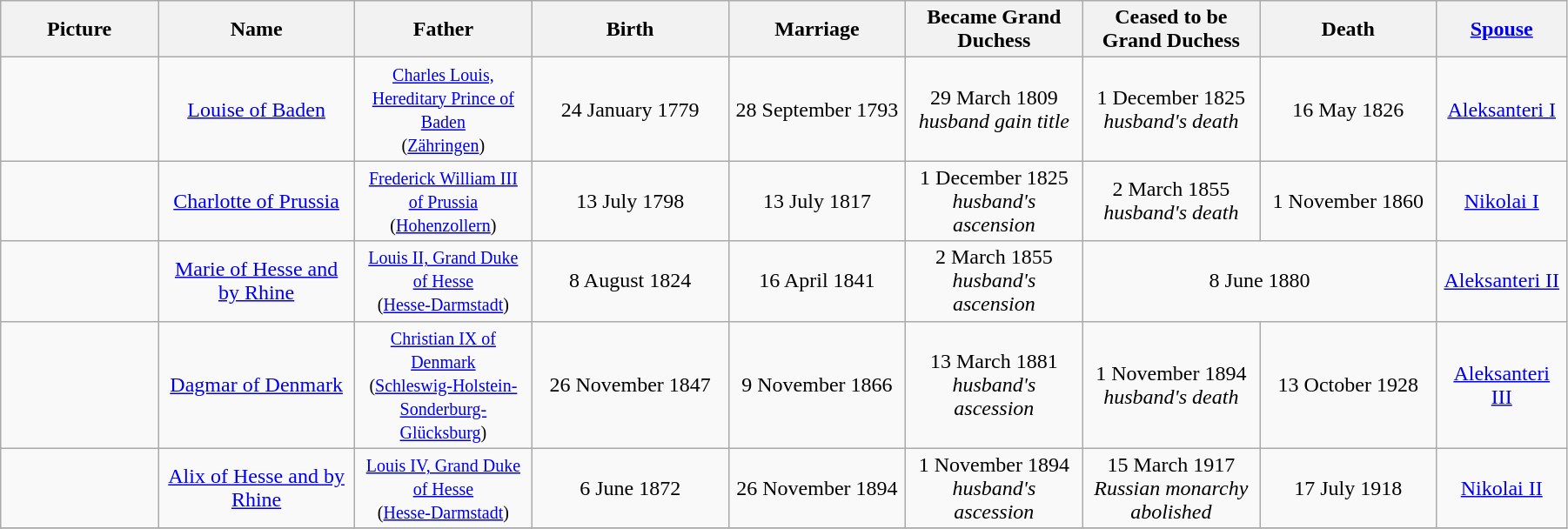<table width=95% class="wikitable">
<tr>
<th width = "8%">Picture</th>
<th width = "10%">Name</th>
<th width = "9%">Father</th>
<th width = "10%">Birth</th>
<th width = "9%">Marriage</th>
<th width = "9%">Became Grand Duchess</th>
<th width = "9%">Ceased to be Grand Duchess</th>
<th width = "9%">Death</th>
<th width = "6%"><a href='#'>Spouse</a></th>
</tr>
<tr>
<td align="center"></td>
<td align="center"><a href='#'>Louise of Baden</a></td>
<td align="center"><small><a href='#'>Charles Louis, Hereditary Prince of Baden</a><br>(<a href='#'>Zähringen</a>)</small></td>
<td align="center">24 January 1779</td>
<td align="center">28 September 1793</td>
<td align="center">29 March 1809<br><em>husband gain title</em></td>
<td align="center">1 December 1825<br><em>husband's death</em></td>
<td align="center">16 May 1826</td>
<td align="center"><a href='#'>Aleksanteri I</a></td>
</tr>
<tr>
<td align="center"></td>
<td align="center"><a href='#'>Charlotte of Prussia</a></td>
<td align="center"><small><a href='#'>Frederick William III of Prussia</a><br>(<a href='#'>Hohenzollern</a>)</small></td>
<td align="center">13 July 1798</td>
<td align="center">13 July 1817</td>
<td align="center">1 December 1825<br><em>husband's ascension</em></td>
<td align="center">2 March 1855<br><em>husband's death</em></td>
<td align="center">1 November 1860</td>
<td align="center"><a href='#'>Nikolai I</a></td>
</tr>
<tr>
<td align="center"></td>
<td align="center"><a href='#'>Marie of Hesse and by Rhine</a></td>
<td align="center"><small><a href='#'>Louis II, Grand Duke of Hesse</a><br>(<a href='#'>Hesse-Darmstadt</a>)</small></td>
<td align="center">8 August 1824</td>
<td align="center">16 April 1841</td>
<td align="center">2 March 1855<br><em>husband's ascension</em></td>
<td align="center" colspan="2">8 June 1880</td>
<td align="center"><a href='#'>Aleksanteri II</a></td>
</tr>
<tr>
<td align="center"></td>
<td align="center"><a href='#'>Dagmar of Denmark</a></td>
<td align="center"><small><a href='#'>Christian IX of Denmark</a><br>(<a href='#'>Schleswig-Holstein-Sonderburg-Glücksburg</a>)</small></td>
<td align="center">26 November 1847</td>
<td align="center">9 November 1866</td>
<td align="center">13 March 1881<br><em>husband's ascession</em></td>
<td align="center">1 November 1894<br><em>husband's death</em></td>
<td align="center">13 October 1928</td>
<td align="center"><a href='#'>Aleksanteri III</a></td>
</tr>
<tr>
<td align="center"></td>
<td align="center"><a href='#'>Alix of Hesse and by Rhine</a></td>
<td align="center"><small><a href='#'>Louis IV, Grand Duke of Hesse</a><br>(<a href='#'>Hesse-Darmstadt</a>)</small></td>
<td align="center">6 June 1872</td>
<td align="center">26 November 1894</td>
<td align="center">1 November 1894<br><em>husband's ascession</em></td>
<td align="center">15 March 1917<br><em>Russian monarchy abolished</em></td>
<td align="center">17 July 1918</td>
<td align="center"><a href='#'>Nikolai II</a></td>
</tr>
<tr>
</tr>
</table>
